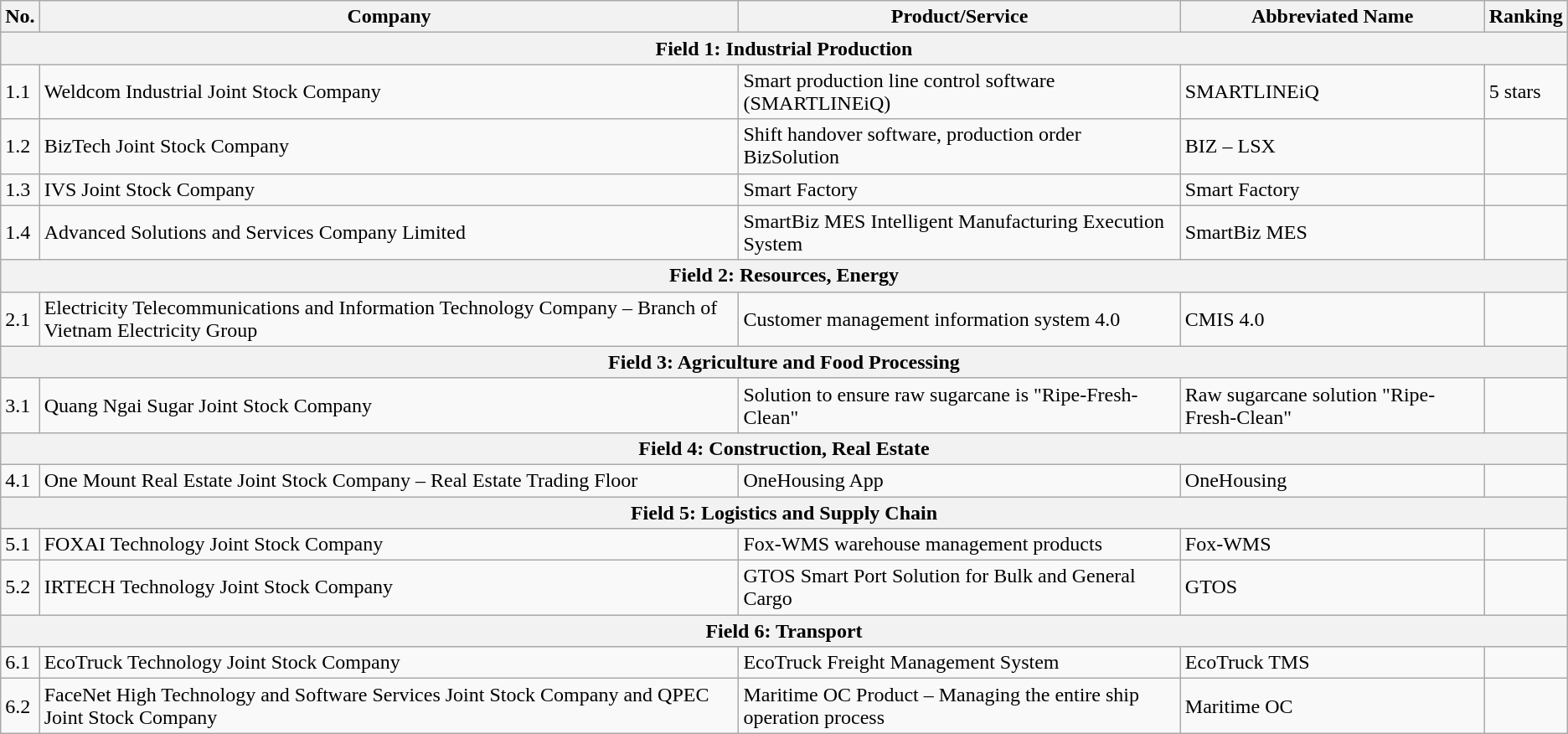<table class="wikitable sortable mw-collapsible mw-collapsed">
<tr>
<th>No.</th>
<th>Company</th>
<th>Product/Service</th>
<th>Abbreviated Name</th>
<th>Ranking</th>
</tr>
<tr>
<th colspan="5" style="background:#f2f2f2;">Field 1: Industrial Production</th>
</tr>
<tr>
<td>1.1</td>
<td>Weldcom Industrial Joint Stock Company</td>
<td>Smart production line control software (SMARTLINEiQ)</td>
<td>SMARTLINEiQ</td>
<td>5 stars</td>
</tr>
<tr>
<td>1.2</td>
<td>BizTech Joint Stock Company</td>
<td>Shift handover software, production order BizSolution</td>
<td>BIZ – LSX</td>
<td></td>
</tr>
<tr>
<td>1.3</td>
<td>IVS Joint Stock Company</td>
<td>Smart Factory</td>
<td>Smart Factory</td>
<td></td>
</tr>
<tr>
<td>1.4</td>
<td>Advanced Solutions and Services Company Limited</td>
<td>SmartBiz MES Intelligent Manufacturing Execution System</td>
<td>SmartBiz MES</td>
<td></td>
</tr>
<tr>
<th colspan="5" style="background:#f2f2f2;">Field 2: Resources, Energy</th>
</tr>
<tr>
<td>2.1</td>
<td>Electricity Telecommunications and Information Technology Company – Branch of Vietnam Electricity Group</td>
<td>Customer management information system 4.0</td>
<td>CMIS 4.0</td>
<td></td>
</tr>
<tr>
<th colspan="5" style="background:#f2f2f2;">Field 3: Agriculture and Food Processing</th>
</tr>
<tr>
<td>3.1</td>
<td>Quang Ngai Sugar Joint Stock Company</td>
<td>Solution to ensure raw sugarcane is "Ripe-Fresh-Clean"</td>
<td>Raw sugarcane solution "Ripe-Fresh-Clean"</td>
<td></td>
</tr>
<tr>
<th colspan="5" style="background:#f2f2f2;">Field 4: Construction, Real Estate</th>
</tr>
<tr>
<td>4.1</td>
<td>One Mount Real Estate Joint Stock Company – Real Estate Trading Floor</td>
<td>OneHousing App</td>
<td>OneHousing</td>
<td></td>
</tr>
<tr>
<th colspan="5" style="background:#f2f2f2;">Field 5: Logistics and Supply Chain</th>
</tr>
<tr>
<td>5.1</td>
<td>FOXAI Technology Joint Stock Company</td>
<td>Fox-WMS warehouse management products</td>
<td>Fox-WMS</td>
<td></td>
</tr>
<tr>
<td>5.2</td>
<td>IRTECH Technology Joint Stock Company</td>
<td>GTOS Smart Port Solution for Bulk and General Cargo</td>
<td>GTOS</td>
<td></td>
</tr>
<tr>
<th colspan="5" style="background:#f2f2f2;">Field 6: Transport</th>
</tr>
<tr>
<td>6.1</td>
<td>EcoTruck Technology Joint Stock Company</td>
<td>EcoTruck Freight Management System</td>
<td>EcoTruck TMS</td>
<td></td>
</tr>
<tr>
<td>6.2</td>
<td>FaceNet High Technology and Software Services Joint Stock Company and QPEC Joint Stock Company</td>
<td>Maritime OC Product – Managing the entire ship operation process</td>
<td>Maritime OC</td>
<td></td>
</tr>
</table>
